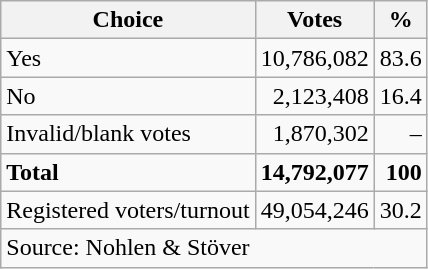<table class=wikitable style=text-align:right>
<tr>
<th>Choice</th>
<th>Votes</th>
<th>%</th>
</tr>
<tr>
<td align=left>Yes</td>
<td>10,786,082</td>
<td>83.6</td>
</tr>
<tr>
<td align=left>No</td>
<td>2,123,408</td>
<td>16.4</td>
</tr>
<tr>
<td align=left>Invalid/blank votes</td>
<td>1,870,302</td>
<td>–</td>
</tr>
<tr>
<td align=left><strong>Total</strong></td>
<td><strong>14,792,077</strong></td>
<td><strong>100</strong></td>
</tr>
<tr>
<td align=left>Registered voters/turnout</td>
<td>49,054,246</td>
<td>30.2</td>
</tr>
<tr>
<td align=left colspan=3>Source: Nohlen & Stöver</td>
</tr>
</table>
